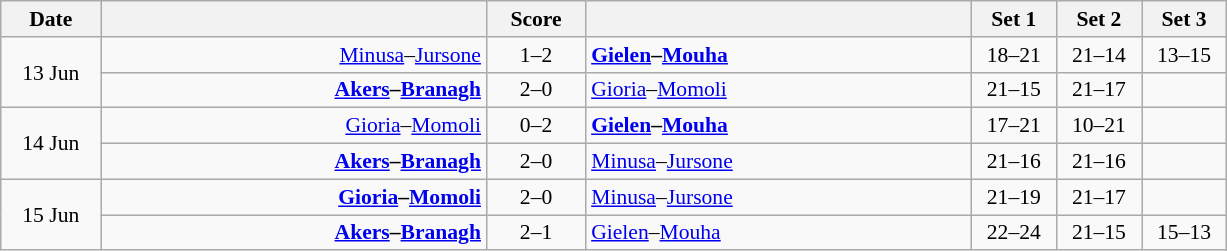<table class="wikitable" style="text-align: center; font-size:90% ">
<tr>
<th width="60">Date</th>
<th align="right" width="250"></th>
<th width="60">Score</th>
<th align="left" width="250"></th>
<th width="50">Set 1</th>
<th width="50">Set 2</th>
<th width="50">Set 3</th>
</tr>
<tr>
<td rowspan=2>13 Jun</td>
<td align=right><a href='#'>Minusa</a>–<a href='#'>Jursone</a> </td>
<td align=center>1–2</td>
<td align=left> <strong><a href='#'>Gielen</a>–<a href='#'>Mouha</a></strong></td>
<td>18–21</td>
<td>21–14</td>
<td>13–15</td>
</tr>
<tr>
<td align=right><strong><a href='#'>Akers</a>–<a href='#'>Branagh</a> </strong></td>
<td align=center>2–0</td>
<td align=left> <a href='#'>Gioria</a>–<a href='#'>Momoli</a></td>
<td>21–15</td>
<td>21–17</td>
<td></td>
</tr>
<tr>
<td rowspan=2>14 Jun</td>
<td align=right><a href='#'>Gioria</a>–<a href='#'>Momoli</a> </td>
<td align=center>0–2</td>
<td align=left> <strong><a href='#'>Gielen</a>–<a href='#'>Mouha</a></strong></td>
<td>17–21</td>
<td>10–21</td>
<td></td>
</tr>
<tr>
<td align=right><strong><a href='#'>Akers</a>–<a href='#'>Branagh</a> </strong></td>
<td align=center>2–0</td>
<td align=left> <a href='#'>Minusa</a>–<a href='#'>Jursone</a></td>
<td>21–16</td>
<td>21–16</td>
<td></td>
</tr>
<tr>
<td rowspan=2>15 Jun</td>
<td align=right><strong><a href='#'>Gioria</a>–<a href='#'>Momoli</a> </strong></td>
<td align=center>2–0</td>
<td align=left> <a href='#'>Minusa</a>–<a href='#'>Jursone</a></td>
<td>21–19</td>
<td>21–17</td>
<td></td>
</tr>
<tr>
<td align=right><strong><a href='#'>Akers</a>–<a href='#'>Branagh</a> </strong></td>
<td align=center>2–1</td>
<td align=left> <a href='#'>Gielen</a>–<a href='#'>Mouha</a></td>
<td>22–24</td>
<td>21–15</td>
<td>15–13</td>
</tr>
</table>
